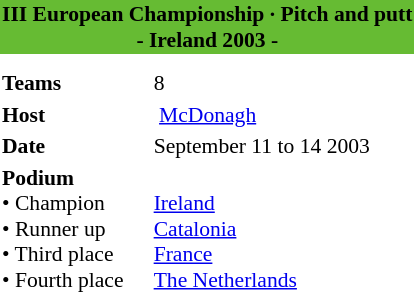<table class="toccolours" style="float: right; margin: 0 0 1em 1em; font-size: 90%;">
<tr>
<td colspan="2" style="background: #66bb33; text-align: center;"><strong>III European Championship · Pitch and putt<br>- Ireland 2003 -</strong></td>
</tr>
<tr>
<td colspan="2" style="text-align: center;"></td>
</tr>
<tr style="vertical-align:top;">
<td colspan=2></td>
</tr>
<tr style="vertical-align:top;">
<td><strong>Teams</strong></td>
<td>8</td>
</tr>
<tr style="vertical-align:top;">
<td><strong>Host</strong></td>
<td> <a href='#'>McDonagh</a></td>
</tr>
<tr style="vertical-align:top;">
<td><strong>Date</strong></td>
<td>September 11 to 14 2003</td>
</tr>
<tr style="vertical-align:top;">
<td><strong>Podium</strong><br>• Champion<br>• Runner up<br>• Third place<br>• Fourth place</td>
<td><br> <a href='#'>Ireland</a> <br> <a href='#'>Catalonia</a> <br> <a href='#'>France</a> <br> <a href='#'>The Netherlands</a> <br></td>
</tr>
</table>
